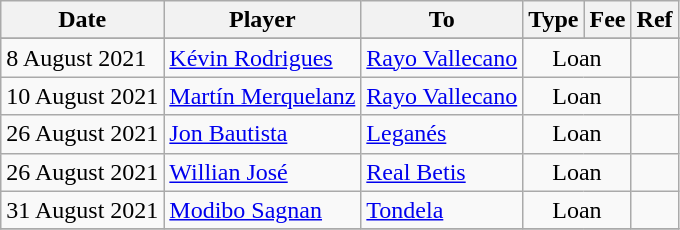<table class="wikitable">
<tr>
<th>Date</th>
<th>Player</th>
<th>To</th>
<th>Type</th>
<th>Fee</th>
<th>Ref</th>
</tr>
<tr>
</tr>
<tr>
<td>8 August 2021</td>
<td> <a href='#'>Kévin Rodrigues</a></td>
<td><a href='#'>Rayo Vallecano</a></td>
<td align=center colspan=2>Loan</td>
<td align=center></td>
</tr>
<tr>
<td>10 August 2021</td>
<td> <a href='#'>Martín Merquelanz</a></td>
<td><a href='#'>Rayo Vallecano</a></td>
<td align=center colspan=2>Loan</td>
<td align=center></td>
</tr>
<tr>
<td>26 August 2021</td>
<td> <a href='#'>Jon Bautista</a></td>
<td><a href='#'>Leganés</a></td>
<td align=center colspan=2>Loan</td>
<td align=center></td>
</tr>
<tr>
<td>26 August 2021</td>
<td> <a href='#'>Willian José</a></td>
<td><a href='#'>Real Betis</a></td>
<td align=center colspan=2>Loan</td>
<td align=center></td>
</tr>
<tr>
<td>31 August 2021</td>
<td> <a href='#'>Modibo Sagnan</a></td>
<td> <a href='#'>Tondela</a></td>
<td align=center colspan=2>Loan</td>
<td align=center></td>
</tr>
<tr>
</tr>
</table>
